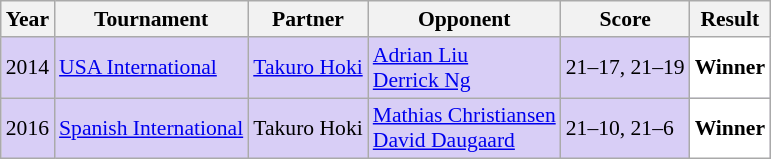<table class="sortable wikitable" style="font-size: 90%;">
<tr>
<th>Year</th>
<th>Tournament</th>
<th>Partner</th>
<th>Opponent</th>
<th>Score</th>
<th>Result</th>
</tr>
<tr style="background:#D8CEF6">
<td align="center">2014</td>
<td align="left"><a href='#'>USA International</a></td>
<td align="left"> <a href='#'>Takuro Hoki</a></td>
<td align="left"> <a href='#'>Adrian Liu</a><br> <a href='#'>Derrick Ng</a></td>
<td align="left">21–17, 21–19</td>
<td style="text-align:left; background:white"> <strong>Winner</strong></td>
</tr>
<tr style="background:#D8CEF6">
<td align="center">2016</td>
<td align="left"><a href='#'>Spanish International</a></td>
<td align="left"> Takuro Hoki</td>
<td align="left"> <a href='#'>Mathias Christiansen</a><br> <a href='#'>David Daugaard</a></td>
<td align="left">21–10, 21–6</td>
<td style="text-align:left; background:white"> <strong>Winner</strong></td>
</tr>
</table>
